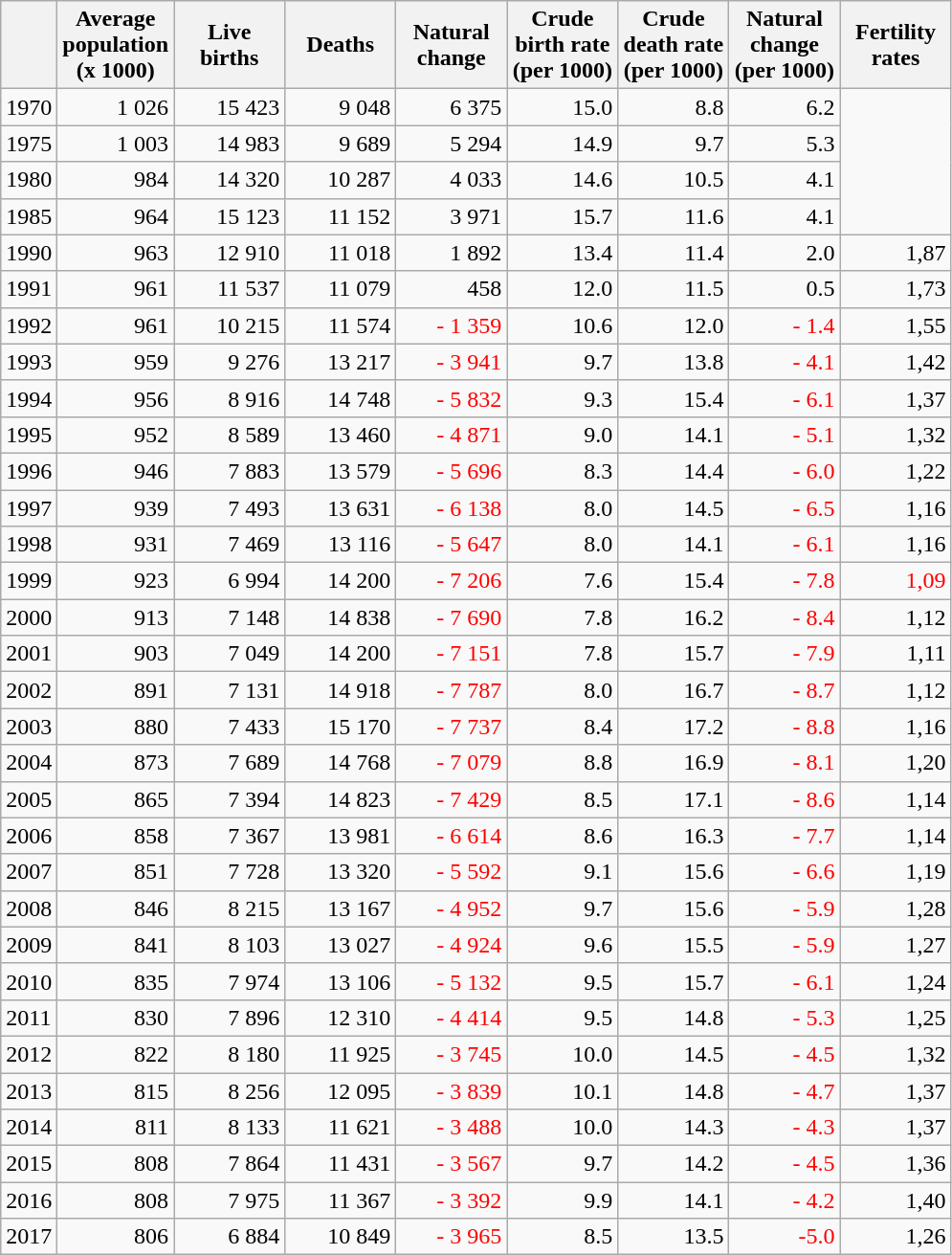<table class="wikitable">
<tr>
<th></th>
<th width="70pt">Average population (x 1000)</th>
<th width="70pt">Live births</th>
<th width="70pt">Deaths</th>
<th width="70pt">Natural change</th>
<th width="70pt">Crude birth rate (per 1000)</th>
<th width="70pt">Crude death rate (per 1000)</th>
<th width="70pt">Natural change (per 1000)</th>
<th width="70pt">Fertility rates</th>
</tr>
<tr>
<td>1970</td>
<td align="right">1 026</td>
<td align="right">15 423</td>
<td align="right">9 048</td>
<td align="right">6 375</td>
<td align="right">15.0</td>
<td align="right">8.8</td>
<td align="right">6.2</td>
</tr>
<tr>
<td>1975</td>
<td align="right">1 003</td>
<td align="right">14 983</td>
<td align="right">9 689</td>
<td align="right">5 294</td>
<td align="right">14.9</td>
<td align="right">9.7</td>
<td align="right">5.3</td>
</tr>
<tr>
<td>1980</td>
<td align="right">984</td>
<td align="right">14 320</td>
<td align="right">10 287</td>
<td align="right">4 033</td>
<td align="right">14.6</td>
<td align="right">10.5</td>
<td align="right">4.1</td>
</tr>
<tr>
<td>1985</td>
<td align="right">964</td>
<td align="right">15 123</td>
<td align="right">11 152</td>
<td align="right">3 971</td>
<td align="right">15.7</td>
<td align="right">11.6</td>
<td align="right">4.1</td>
</tr>
<tr>
<td>1990</td>
<td align="right">963</td>
<td align="right">12 910</td>
<td align="right">11 018</td>
<td align="right">1 892</td>
<td align="right">13.4</td>
<td align="right">11.4</td>
<td align="right">2.0</td>
<td align="right">1,87</td>
</tr>
<tr>
<td>1991</td>
<td align="right">961</td>
<td align="right">11 537</td>
<td align="right">11 079</td>
<td align="right">458</td>
<td align="right">12.0</td>
<td align="right">11.5</td>
<td align="right">0.5</td>
<td align="right">1,73</td>
</tr>
<tr>
<td>1992</td>
<td align="right">961</td>
<td align="right">10 215</td>
<td align="right">11 574</td>
<td align="right" style="color: red">- 1 359</td>
<td align="right">10.6</td>
<td align="right">12.0</td>
<td align="right" style="color: red">- 1.4</td>
<td align="right">1,55</td>
</tr>
<tr>
<td>1993</td>
<td align="right">959</td>
<td align="right">9 276</td>
<td align="right">13 217</td>
<td align="right" style="color: red">- 3 941</td>
<td align="right">9.7</td>
<td align="right">13.8</td>
<td align="right" style="color: red">- 4.1</td>
<td align="right">1,42</td>
</tr>
<tr>
<td>1994</td>
<td align="right">956</td>
<td align="right">8 916</td>
<td align="right">14 748</td>
<td align="right" style="color: red">- 5 832</td>
<td align="right">9.3</td>
<td align="right">15.4</td>
<td align="right" style="color: red">- 6.1</td>
<td align="right">1,37</td>
</tr>
<tr>
<td>1995</td>
<td align="right">952</td>
<td align="right">8 589</td>
<td align="right">13 460</td>
<td align="right" style="color: red">- 4 871</td>
<td align="right">9.0</td>
<td align="right">14.1</td>
<td align="right" style="color: red">- 5.1</td>
<td align="right">1,32</td>
</tr>
<tr>
<td>1996</td>
<td align="right">946</td>
<td align="right">7 883</td>
<td align="right">13 579</td>
<td align="right" style="color: red">- 5 696</td>
<td align="right">8.3</td>
<td align="right">14.4</td>
<td align="right" style="color: red">- 6.0</td>
<td align="right">1,22</td>
</tr>
<tr>
<td>1997</td>
<td align="right">939</td>
<td align="right">7 493</td>
<td align="right">13 631</td>
<td align="right" style="color: red">- 6 138</td>
<td align="right">8.0</td>
<td align="right">14.5</td>
<td align="right" style="color: red">- 6.5</td>
<td align="right">1,16</td>
</tr>
<tr>
<td>1998</td>
<td align="right">931</td>
<td align="right">7 469</td>
<td align="right">13 116</td>
<td align="right" style="color: red">- 5 647</td>
<td align="right">8.0</td>
<td align="right">14.1</td>
<td align="right" style="color: red">- 6.1</td>
<td align="right">1,16</td>
</tr>
<tr>
<td>1999</td>
<td align="right">923</td>
<td align="right">6 994</td>
<td align="right">14 200</td>
<td align="right" style="color: red">- 7 206</td>
<td align="right">7.6</td>
<td align="right">15.4</td>
<td align="right" style="color: red">- 7.8</td>
<td align="right" style="color: red">1,09</td>
</tr>
<tr>
<td>2000</td>
<td align="right">913</td>
<td align="right">7 148</td>
<td align="right">14 838</td>
<td align="right" style="color: red">- 7 690</td>
<td align="right">7.8</td>
<td align="right">16.2</td>
<td align="right" style="color: red">- 8.4</td>
<td align="right">1,12</td>
</tr>
<tr>
<td>2001</td>
<td align="right">903</td>
<td align="right">7 049</td>
<td align="right">14 200</td>
<td align="right" style="color: red">- 7 151</td>
<td align="right">7.8</td>
<td align="right">15.7</td>
<td align="right" style="color: red">- 7.9</td>
<td align="right">1,11</td>
</tr>
<tr>
<td>2002</td>
<td align="right">891</td>
<td align="right">7 131</td>
<td align="right">14 918</td>
<td align="right" style="color: red">- 7 787</td>
<td align="right">8.0</td>
<td align="right">16.7</td>
<td align="right" style="color: red">- 8.7</td>
<td align="right">1,12</td>
</tr>
<tr>
<td>2003</td>
<td align="right">880</td>
<td align="right">7 433</td>
<td align="right">15 170</td>
<td align="right" style="color: red">- 7 737</td>
<td align="right">8.4</td>
<td align="right">17.2</td>
<td align="right" style="color: red">- 8.8</td>
<td align="right">1,16</td>
</tr>
<tr>
<td>2004</td>
<td align="right">873</td>
<td align="right">7 689</td>
<td align="right">14 768</td>
<td align="right" style="color: red">- 7 079</td>
<td align="right">8.8</td>
<td align="right">16.9</td>
<td align="right" style="color: red">- 8.1</td>
<td align="right">1,20</td>
</tr>
<tr>
<td>2005</td>
<td align="right">865</td>
<td align="right">7 394</td>
<td align="right">14 823</td>
<td align="right" style="color: red">- 7 429</td>
<td align="right">8.5</td>
<td align="right">17.1</td>
<td align="right" style="color: red">- 8.6</td>
<td align="right">1,14</td>
</tr>
<tr>
<td>2006</td>
<td align="right">858</td>
<td align="right">7 367</td>
<td align="right">13 981</td>
<td align="right" style="color: red">- 6 614</td>
<td align="right">8.6</td>
<td align="right">16.3</td>
<td align="right" style="color: red">- 7.7</td>
<td align="right">1,14</td>
</tr>
<tr>
<td>2007</td>
<td align="right">851</td>
<td align="right">7 728</td>
<td align="right">13 320</td>
<td align="right" style="color: red">- 5 592</td>
<td align="right">9.1</td>
<td align="right">15.6</td>
<td align="right" style="color: red">- 6.6</td>
<td align="right">1,19</td>
</tr>
<tr>
<td>2008</td>
<td align="right">846</td>
<td align="right">8 215</td>
<td align="right">13 167</td>
<td align="right" style="color: red">- 4 952</td>
<td align="right">9.7</td>
<td align="right">15.6</td>
<td align="right" style="color: red">- 5.9</td>
<td align="right">1,28</td>
</tr>
<tr>
<td>2009</td>
<td align="right">841</td>
<td align="right">8 103</td>
<td align="right">13 027</td>
<td align="right" style="color: red">- 4 924</td>
<td align="right">9.6</td>
<td align="right">15.5</td>
<td align="right" style="color: red">- 5.9</td>
<td align="right">1,27</td>
</tr>
<tr>
<td>2010</td>
<td align="right">835</td>
<td align="right">7 974</td>
<td align="right">13 106</td>
<td align="right" style="color: red">- 5 132</td>
<td align="right">9.5</td>
<td align="right">15.7</td>
<td align="right" style="color: red">- 6.1</td>
<td align="right">1,24</td>
</tr>
<tr>
<td>2011</td>
<td align="right">830</td>
<td align="right">7 896</td>
<td align="right">12 310</td>
<td align="right" style="color: red">- 4 414</td>
<td align="right">9.5</td>
<td align="right">14.8</td>
<td align="right" style="color: red">- 5.3</td>
<td align="right">1,25</td>
</tr>
<tr>
<td>2012</td>
<td align="right">822</td>
<td align="right">8 180</td>
<td align="right">11 925</td>
<td align="right" style="color: red">- 3 745</td>
<td align="right">10.0</td>
<td align="right">14.5</td>
<td align="right" style="color: red">- 4.5</td>
<td align="right">1,32</td>
</tr>
<tr>
<td>2013</td>
<td align="right">815</td>
<td align="right">8 256</td>
<td align="right">12 095</td>
<td align="right" style="color: red">- 3 839</td>
<td align="right">10.1</td>
<td align="right">14.8</td>
<td align="right" style="color: red">- 4.7</td>
<td align="right">1,37</td>
</tr>
<tr>
<td>2014</td>
<td style="text-align:right;">811</td>
<td style="text-align:right;">8 133</td>
<td style="text-align:right;">11 621</td>
<td align="right" style="color: red">- 3 488</td>
<td style="text-align:right;">10.0</td>
<td style="text-align:right;">14.3</td>
<td align="right" style="color: red">- 4.3</td>
<td style="text-align:right;">1,37</td>
</tr>
<tr>
<td>2015</td>
<td style="text-align:right;">808</td>
<td style="text-align:right;">7 864</td>
<td style="text-align:right;">11 431</td>
<td align="right" style="color: red">- 3 567</td>
<td style="text-align:right;">9.7</td>
<td style="text-align:right;">14.2</td>
<td align="right" style="color: red">- 4.5</td>
<td style="text-align:right;">1,36</td>
</tr>
<tr>
<td>2016</td>
<td style="text-align:right;">808</td>
<td style="text-align:right;">7 975</td>
<td style="text-align:right;">11 367</td>
<td align="right" style="color: red">- 3 392</td>
<td style="text-align:right;">9.9</td>
<td style="text-align:right;">14.1</td>
<td align="right" style="color: red">- 4.2</td>
<td style="text-align:right;">1,40</td>
</tr>
<tr>
<td>2017</td>
<td style="text-align:right;">806</td>
<td style="text-align:right;">6 884</td>
<td style="text-align:right;">10 849</td>
<td align="right" style="color: red">- 3 965</td>
<td style="text-align:right;">8.5</td>
<td style="text-align:right;">13.5</td>
<td align="right" style="color: red">-5.0</td>
<td style="text-align:right;">1,26</td>
</tr>
</table>
